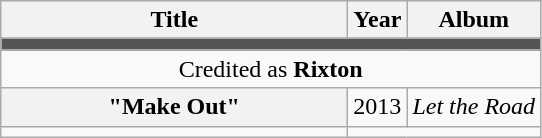<table class="wikitable plainrowheaders" style="text-align:center;">
<tr>
<th scope="col" style="width:14em;">Title</th>
<th scope="col" style="width:1em;">Year</th>
<th scope="col">Album</th>
</tr>
<tr>
</tr>
<tr>
<td colspan="3" style="background:#555;"></td>
</tr>
<tr>
<td colspan=3>Credited as <strong>Rixton</strong></td>
</tr>
<tr>
<th scope="row">"Make Out"</th>
<td rowspan="1">2013</td>
<td><em>Let the Road</em></td>
</tr>
<tr>
<td></td>
</tr>
</table>
